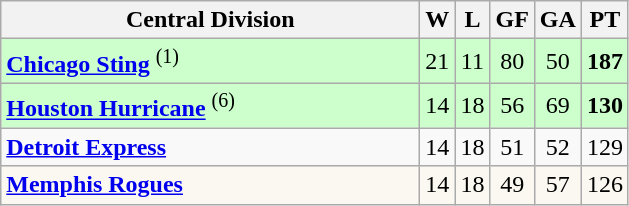<table class="wikitable" style="text-align:center">
<tr>
<th style="width:17em">Central Division</th>
<th>W</th>
<th>L</th>
<th>GF</th>
<th>GA</th>
<th>PT</th>
</tr>
<tr align=center bgcolor=#ccffcc>
<td align=left><strong><a href='#'>Chicago Sting</a></strong> <sup>(1)</sup></td>
<td>21</td>
<td>11</td>
<td>80</td>
<td>50</td>
<td><strong>187</strong></td>
</tr>
<tr align=center bgcolor=#ccffcc>
<td align=left><strong><a href='#'>Houston Hurricane</a></strong> <sup>(6)</sup></td>
<td>14</td>
<td>18</td>
<td>56</td>
<td>69</td>
<td><strong>130</strong></td>
</tr>
<tr align=center>
<td align=left><strong><a href='#'>Detroit Express</a></strong></td>
<td>14</td>
<td>18</td>
<td>51</td>
<td>52</td>
<td>129</td>
</tr>
<tr align=center bgcolor=#FAF8F0>
<td align=left><strong><a href='#'>Memphis Rogues</a></strong></td>
<td>14</td>
<td>18</td>
<td>49</td>
<td>57</td>
<td>126</td>
</tr>
</table>
